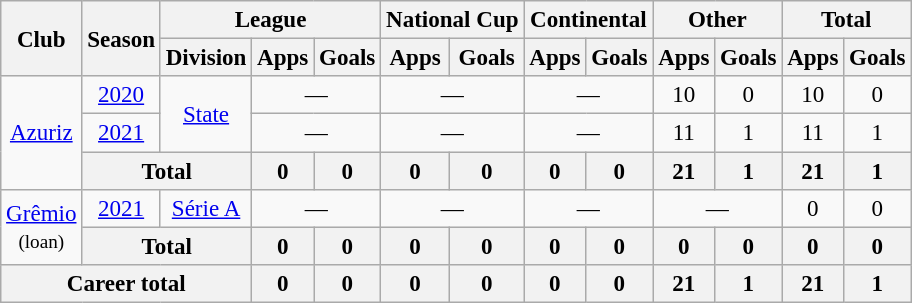<table class="wikitable" style="text-align: center; font-size:96%">
<tr>
<th rowspan=2>Club</th>
<th rowspan=2>Season</th>
<th colspan=3>League</th>
<th colspan=2>National Cup</th>
<th colspan=2>Continental</th>
<th colspan=2>Other</th>
<th colspan=2>Total</th>
</tr>
<tr>
<th>Division</th>
<th>Apps</th>
<th>Goals</th>
<th>Apps</th>
<th>Goals</th>
<th>Apps</th>
<th>Goals</th>
<th>Apps</th>
<th>Goals</th>
<th>Apps</th>
<th>Goals</th>
</tr>
<tr>
<td rowspan=3><a href='#'>Azuriz</a></td>
<td><a href='#'>2020</a></td>
<td rowspan=2><a href='#'>State</a></td>
<td colspan="2">—</td>
<td colspan="2">—</td>
<td colspan="2">—</td>
<td>10</td>
<td>0</td>
<td>10</td>
<td>0</td>
</tr>
<tr>
<td><a href='#'>2021</a></td>
<td colspan="2">—</td>
<td colspan="2">—</td>
<td colspan="2">—</td>
<td>11</td>
<td>1</td>
<td>11</td>
<td>1</td>
</tr>
<tr>
<th colspan=2>Total</th>
<th>0</th>
<th>0</th>
<th>0</th>
<th>0</th>
<th>0</th>
<th>0</th>
<th>21</th>
<th>1</th>
<th>21</th>
<th>1</th>
</tr>
<tr>
<td rowspan=2><a href='#'>Grêmio</a><br><small>(loan)</small></td>
<td><a href='#'>2021</a></td>
<td><a href='#'>Série A</a></td>
<td colspan=2>—</td>
<td colspan=2>—</td>
<td colspan=2>—</td>
<td colspan=2>—</td>
<td>0</td>
<td>0</td>
</tr>
<tr>
<th colspan=2>Total</th>
<th>0</th>
<th>0</th>
<th>0</th>
<th>0</th>
<th>0</th>
<th>0</th>
<th>0</th>
<th>0</th>
<th>0</th>
<th>0</th>
</tr>
<tr>
<th colspan=3><strong>Career total</strong></th>
<th>0</th>
<th>0</th>
<th>0</th>
<th>0</th>
<th>0</th>
<th>0</th>
<th>21</th>
<th>1</th>
<th>21</th>
<th>1</th>
</tr>
</table>
